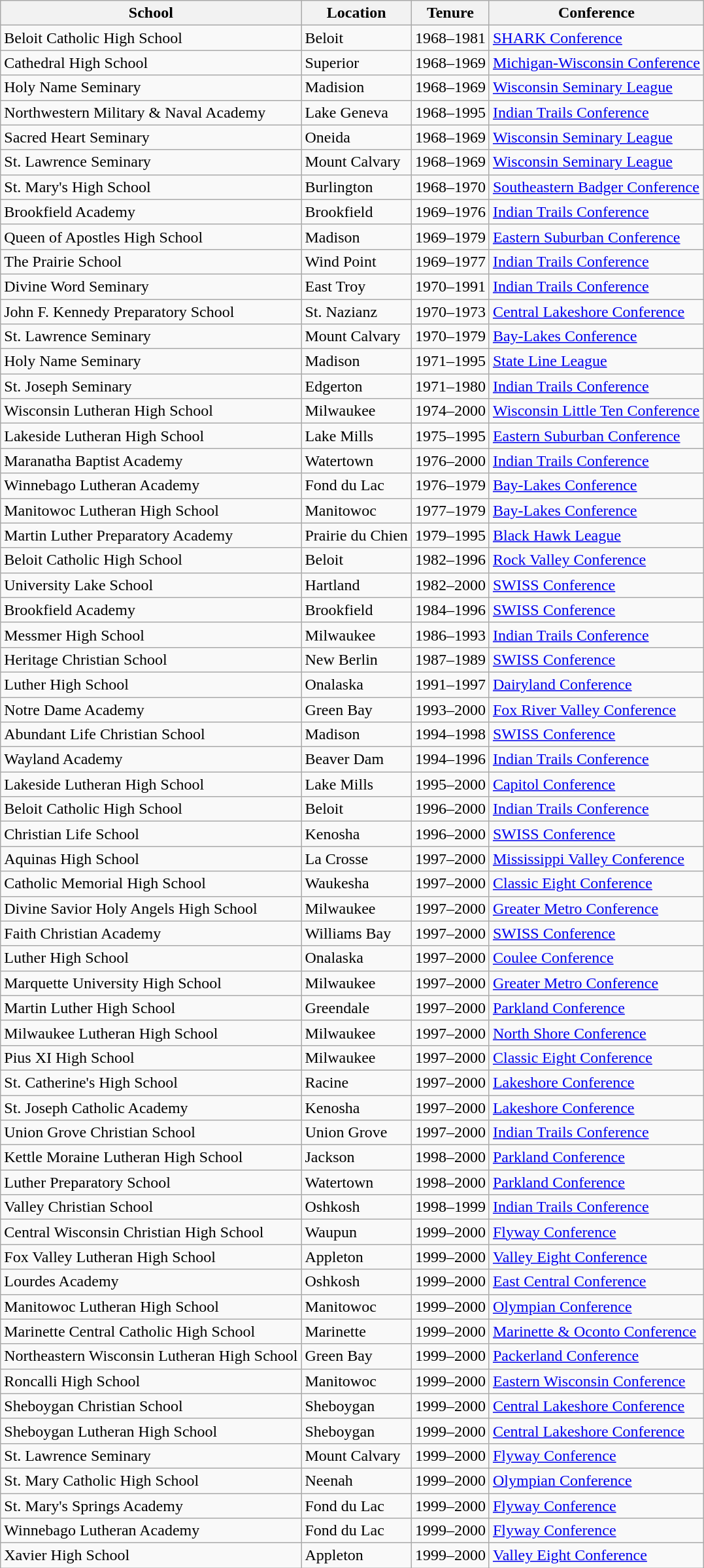<table class="wikitable mw-collapsible mw-collapsed">
<tr>
<th>School</th>
<th>Location</th>
<th>Tenure</th>
<th>Conference</th>
</tr>
<tr>
<td>Beloit Catholic High School</td>
<td>Beloit</td>
<td>1968–1981</td>
<td><a href='#'>SHARK Conference</a></td>
</tr>
<tr>
<td>Cathedral High School</td>
<td>Superior</td>
<td>1968–1969</td>
<td><a href='#'>Michigan-Wisconsin Conference</a></td>
</tr>
<tr>
<td>Holy Name Seminary</td>
<td>Madision</td>
<td>1968–1969</td>
<td><a href='#'>Wisconsin Seminary League</a></td>
</tr>
<tr>
<td>Northwestern Military & Naval Academy</td>
<td>Lake Geneva</td>
<td>1968–1995</td>
<td><a href='#'>Indian Trails Conference</a></td>
</tr>
<tr>
<td>Sacred Heart Seminary</td>
<td>Oneida</td>
<td>1968–1969</td>
<td><a href='#'>Wisconsin Seminary League</a></td>
</tr>
<tr>
<td>St. Lawrence Seminary</td>
<td>Mount Calvary</td>
<td>1968–1969</td>
<td><a href='#'>Wisconsin Seminary League</a></td>
</tr>
<tr>
<td>St. Mary's High School</td>
<td>Burlington</td>
<td>1968–1970</td>
<td><a href='#'>Southeastern Badger Conference</a></td>
</tr>
<tr>
<td>Brookfield Academy</td>
<td>Brookfield</td>
<td>1969–1976</td>
<td><a href='#'>Indian Trails Conference</a></td>
</tr>
<tr>
<td>Queen of Apostles High School</td>
<td>Madison</td>
<td>1969–1979</td>
<td><a href='#'>Eastern Suburban Conference</a></td>
</tr>
<tr>
<td>The Prairie School</td>
<td>Wind Point</td>
<td>1969–1977</td>
<td><a href='#'>Indian Trails Conference</a></td>
</tr>
<tr>
<td>Divine Word Seminary</td>
<td>East Troy</td>
<td>1970–1991</td>
<td><a href='#'>Indian Trails Conference</a></td>
</tr>
<tr>
<td>John F. Kennedy Preparatory School</td>
<td>St. Nazianz</td>
<td>1970–1973</td>
<td><a href='#'>Central Lakeshore Conference</a></td>
</tr>
<tr>
<td>St. Lawrence Seminary</td>
<td>Mount Calvary</td>
<td>1970–1979</td>
<td><a href='#'>Bay-Lakes Conference</a></td>
</tr>
<tr>
<td>Holy Name Seminary</td>
<td>Madison</td>
<td>1971–1995</td>
<td><a href='#'>State Line League</a></td>
</tr>
<tr>
<td>St. Joseph Seminary</td>
<td>Edgerton</td>
<td>1971–1980</td>
<td><a href='#'>Indian Trails Conference</a></td>
</tr>
<tr>
<td>Wisconsin Lutheran High School</td>
<td>Milwaukee</td>
<td>1974–2000</td>
<td><a href='#'>Wisconsin Little Ten Conference</a></td>
</tr>
<tr>
<td>Lakeside Lutheran High School</td>
<td>Lake Mills</td>
<td>1975–1995</td>
<td><a href='#'>Eastern Suburban Conference</a></td>
</tr>
<tr>
<td>Maranatha Baptist Academy</td>
<td>Watertown</td>
<td>1976–2000</td>
<td><a href='#'>Indian Trails Conference</a></td>
</tr>
<tr>
<td>Winnebago Lutheran Academy</td>
<td>Fond du Lac</td>
<td>1976–1979</td>
<td><a href='#'>Bay-Lakes Conference</a></td>
</tr>
<tr>
<td>Manitowoc Lutheran High School</td>
<td>Manitowoc</td>
<td>1977–1979</td>
<td><a href='#'>Bay-Lakes Conference</a></td>
</tr>
<tr>
<td>Martin Luther Preparatory Academy</td>
<td>Prairie du Chien</td>
<td>1979–1995</td>
<td><a href='#'>Black Hawk League</a></td>
</tr>
<tr>
<td>Beloit Catholic High School</td>
<td>Beloit</td>
<td>1982–1996</td>
<td><a href='#'>Rock Valley Conference</a></td>
</tr>
<tr>
<td>University Lake School</td>
<td>Hartland</td>
<td>1982–2000</td>
<td><a href='#'>SWISS Conference</a></td>
</tr>
<tr>
<td>Brookfield Academy</td>
<td>Brookfield</td>
<td>1984–1996</td>
<td><a href='#'>SWISS Conference</a></td>
</tr>
<tr>
<td>Messmer High School</td>
<td>Milwaukee</td>
<td>1986–1993</td>
<td><a href='#'>Indian Trails Conference</a></td>
</tr>
<tr>
<td>Heritage Christian School</td>
<td>New Berlin</td>
<td>1987–1989</td>
<td><a href='#'>SWISS Conference</a></td>
</tr>
<tr>
<td>Luther High School</td>
<td>Onalaska</td>
<td>1991–1997</td>
<td><a href='#'>Dairyland Conference</a></td>
</tr>
<tr>
<td>Notre Dame Academy</td>
<td>Green Bay</td>
<td>1993–2000</td>
<td><a href='#'>Fox River Valley Conference</a></td>
</tr>
<tr>
<td>Abundant Life Christian School</td>
<td>Madison</td>
<td>1994–1998</td>
<td><a href='#'>SWISS Conference</a></td>
</tr>
<tr>
<td>Wayland Academy</td>
<td>Beaver Dam</td>
<td>1994–1996</td>
<td><a href='#'>Indian Trails Conference</a></td>
</tr>
<tr>
<td>Lakeside Lutheran High School</td>
<td>Lake Mills</td>
<td>1995–2000</td>
<td><a href='#'>Capitol Conference</a></td>
</tr>
<tr>
<td>Beloit Catholic High School</td>
<td>Beloit</td>
<td>1996–2000</td>
<td><a href='#'>Indian Trails Conference</a></td>
</tr>
<tr>
<td>Christian Life School</td>
<td>Kenosha</td>
<td>1996–2000</td>
<td><a href='#'>SWISS Conference</a></td>
</tr>
<tr>
<td>Aquinas High School</td>
<td>La Crosse</td>
<td>1997–2000</td>
<td><a href='#'>Mississippi Valley Conference</a></td>
</tr>
<tr>
<td>Catholic Memorial High School</td>
<td>Waukesha</td>
<td>1997–2000</td>
<td><a href='#'>Classic Eight Conference</a></td>
</tr>
<tr>
<td>Divine Savior Holy Angels High School</td>
<td>Milwaukee</td>
<td>1997–2000</td>
<td><a href='#'>Greater Metro Conference</a></td>
</tr>
<tr>
<td>Faith Christian Academy</td>
<td>Williams Bay</td>
<td>1997–2000</td>
<td><a href='#'>SWISS Conference</a></td>
</tr>
<tr>
<td>Luther High School</td>
<td>Onalaska</td>
<td>1997–2000</td>
<td><a href='#'>Coulee Conference</a></td>
</tr>
<tr>
<td>Marquette University High School</td>
<td>Milwaukee</td>
<td>1997–2000</td>
<td><a href='#'>Greater Metro Conference</a></td>
</tr>
<tr>
<td>Martin Luther High School</td>
<td>Greendale</td>
<td>1997–2000</td>
<td><a href='#'>Parkland Conference</a></td>
</tr>
<tr>
<td>Milwaukee Lutheran High School</td>
<td>Milwaukee</td>
<td>1997–2000</td>
<td><a href='#'>North Shore Conference</a></td>
</tr>
<tr>
<td>Pius XI High School</td>
<td>Milwaukee</td>
<td>1997–2000</td>
<td><a href='#'>Classic Eight Conference</a></td>
</tr>
<tr>
<td>St. Catherine's High School</td>
<td>Racine</td>
<td>1997–2000</td>
<td><a href='#'>Lakeshore Conference</a></td>
</tr>
<tr>
<td>St. Joseph Catholic Academy</td>
<td>Kenosha</td>
<td>1997–2000</td>
<td><a href='#'>Lakeshore Conference</a></td>
</tr>
<tr>
<td>Union Grove Christian School</td>
<td>Union Grove</td>
<td>1997–2000</td>
<td><a href='#'>Indian Trails Conference</a></td>
</tr>
<tr>
<td>Kettle Moraine Lutheran High School</td>
<td>Jackson</td>
<td>1998–2000</td>
<td><a href='#'>Parkland Conference</a></td>
</tr>
<tr>
<td>Luther Preparatory School</td>
<td>Watertown</td>
<td>1998–2000</td>
<td><a href='#'>Parkland Conference</a></td>
</tr>
<tr>
<td>Valley Christian School</td>
<td>Oshkosh</td>
<td>1998–1999</td>
<td><a href='#'>Indian Trails Conference</a></td>
</tr>
<tr>
<td>Central Wisconsin Christian High School</td>
<td>Waupun</td>
<td>1999–2000</td>
<td><a href='#'>Flyway Conference</a></td>
</tr>
<tr>
<td>Fox Valley Lutheran High School</td>
<td>Appleton</td>
<td>1999–2000</td>
<td><a href='#'>Valley Eight Conference</a></td>
</tr>
<tr>
<td>Lourdes Academy</td>
<td>Oshkosh</td>
<td>1999–2000</td>
<td><a href='#'>East Central Conference</a></td>
</tr>
<tr>
<td>Manitowoc Lutheran High School</td>
<td>Manitowoc</td>
<td>1999–2000</td>
<td><a href='#'>Olympian Conference</a></td>
</tr>
<tr>
<td>Marinette Central Catholic High School</td>
<td>Marinette</td>
<td>1999–2000</td>
<td><a href='#'>Marinette & Oconto Conference</a></td>
</tr>
<tr>
<td>Northeastern Wisconsin Lutheran High School</td>
<td>Green Bay</td>
<td>1999–2000</td>
<td><a href='#'>Packerland Conference</a></td>
</tr>
<tr>
<td>Roncalli High School</td>
<td>Manitowoc</td>
<td>1999–2000</td>
<td><a href='#'>Eastern Wisconsin Conference</a></td>
</tr>
<tr>
<td>Sheboygan Christian School</td>
<td>Sheboygan</td>
<td>1999–2000</td>
<td><a href='#'>Central Lakeshore Conference</a></td>
</tr>
<tr>
<td>Sheboygan Lutheran High School</td>
<td>Sheboygan</td>
<td>1999–2000</td>
<td><a href='#'>Central Lakeshore Conference</a></td>
</tr>
<tr>
<td>St. Lawrence Seminary</td>
<td>Mount Calvary</td>
<td>1999–2000</td>
<td><a href='#'>Flyway Conference</a></td>
</tr>
<tr>
<td>St. Mary Catholic High School</td>
<td>Neenah</td>
<td>1999–2000</td>
<td><a href='#'>Olympian Conference</a></td>
</tr>
<tr>
<td>St. Mary's Springs Academy</td>
<td>Fond du Lac</td>
<td>1999–2000</td>
<td><a href='#'>Flyway Conference</a></td>
</tr>
<tr>
<td>Winnebago Lutheran Academy</td>
<td>Fond du Lac</td>
<td>1999–2000</td>
<td><a href='#'>Flyway Conference</a></td>
</tr>
<tr>
<td>Xavier High School</td>
<td>Appleton</td>
<td>1999–2000</td>
<td><a href='#'>Valley Eight Conference</a></td>
</tr>
</table>
